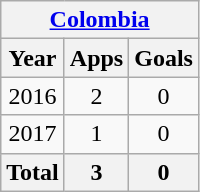<table class="wikitable" style="text-align: center;">
<tr>
<th colspan=3><a href='#'>Colombia</a></th>
</tr>
<tr>
<th>Year</th>
<th>Apps</th>
<th>Goals</th>
</tr>
<tr>
<td>2016</td>
<td>2</td>
<td>0</td>
</tr>
<tr>
<td>2017</td>
<td>1</td>
<td>0</td>
</tr>
<tr>
<th>Total</th>
<th>3</th>
<th>0</th>
</tr>
</table>
